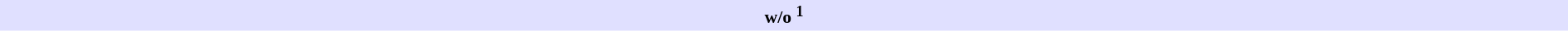<table border=0 cellspacing=0 cellpadding=2 style=font-size:90% width=100%>
<tr bgcolor=#e0e0ff>
<td align=right width=40%></td>
<th>w/o <sup><strong>1</strong></sup></th>
<td align=left width=40%></td>
</tr>
</table>
